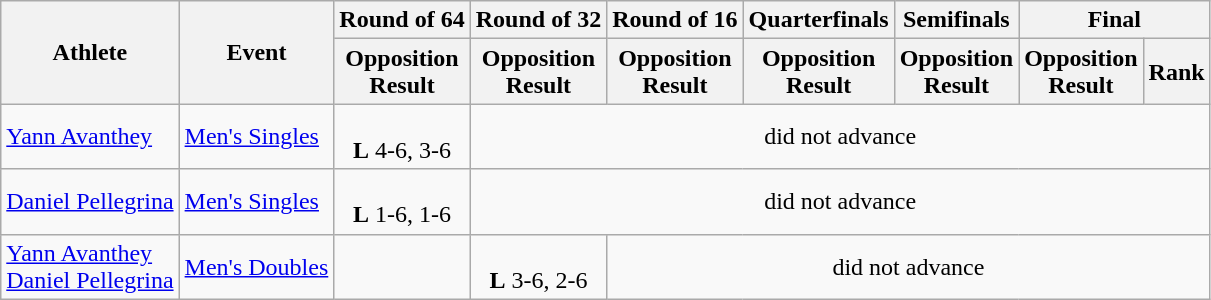<table class="wikitable">
<tr>
<th rowspan="2">Athlete</th>
<th rowspan="2">Event</th>
<th>Round of 64</th>
<th>Round of 32</th>
<th>Round of 16</th>
<th>Quarterfinals</th>
<th>Semifinals</th>
<th colspan="2">Final</th>
</tr>
<tr>
<th>Opposition<br>Result</th>
<th>Opposition<br>Result</th>
<th>Opposition<br>Result</th>
<th>Opposition<br>Result</th>
<th>Opposition<br>Result</th>
<th>Opposition<br>Result</th>
<th>Rank</th>
</tr>
<tr align=center>
<td align=left><a href='#'>Yann Avanthey</a></td>
<td align=left><a href='#'>Men's Singles</a></td>
<td> <br> <strong>L</strong> 4-6, 3-6</td>
<td colspan=6>did not advance</td>
</tr>
<tr align=center>
<td align=left><a href='#'>Daniel Pellegrina</a></td>
<td align=left><a href='#'>Men's Singles</a></td>
<td> <br> <strong>L</strong> 1-6, 1-6</td>
<td colspan=6>did not advance</td>
</tr>
<tr align=center>
<td align=left><a href='#'>Yann Avanthey</a><br><a href='#'>Daniel Pellegrina</a></td>
<td align=left><a href='#'>Men's Doubles</a></td>
<td></td>
<td><br> <strong>L</strong> 3-6, 2-6</td>
<td colspan=5>did not advance</td>
</tr>
</table>
